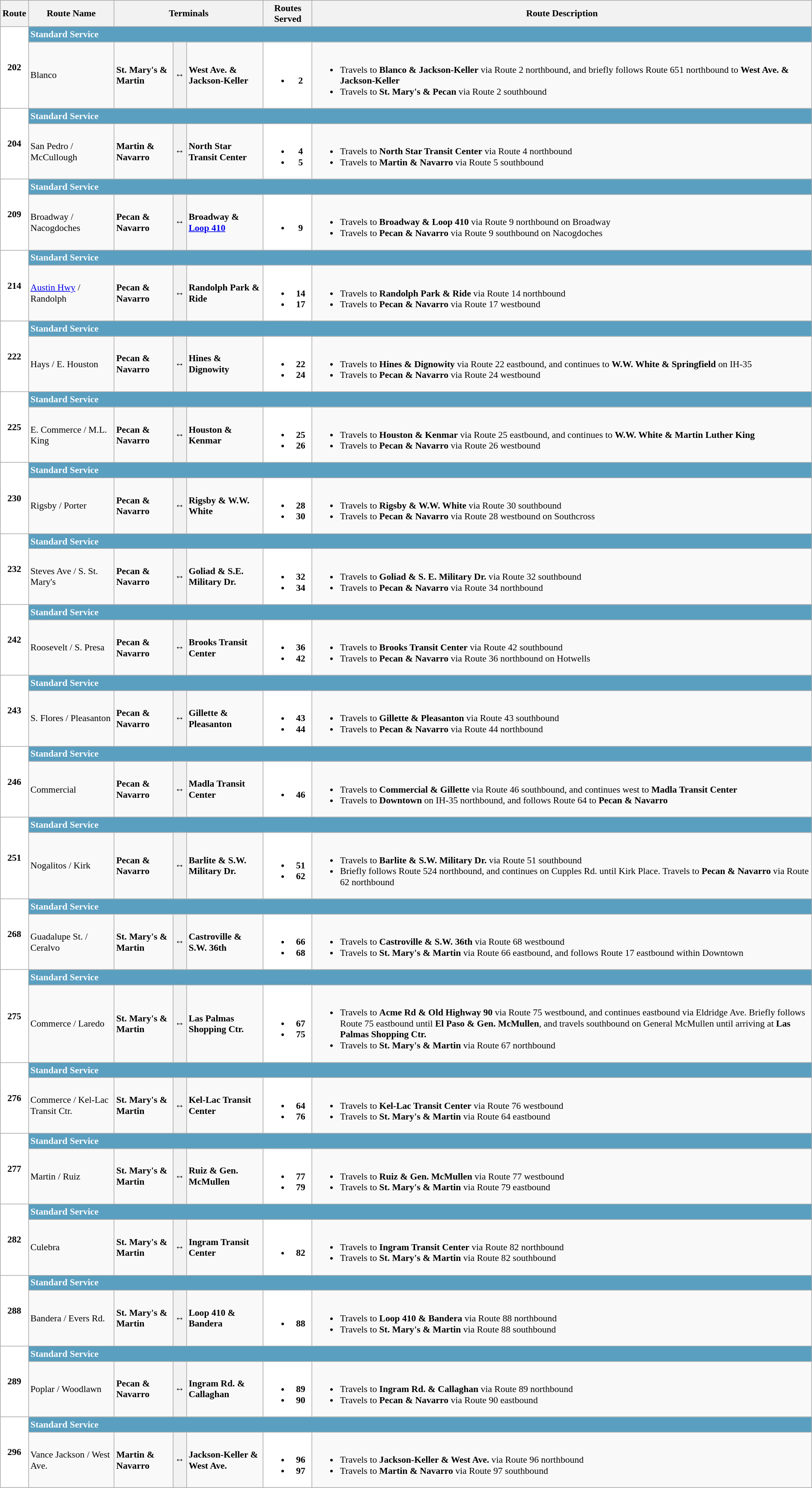<table class="wikitable mw-collapsible mw-collapsed collapsible" style="font-size: 90%; margin-left: auto; margin-right: auto; border: none;" |>
<tr>
<th>Route</th>
<th>Route Name</th>
<th colspan="3">Terminals</th>
<th>Routes Served</th>
<th>Route Description</th>
</tr>
<tr>
<td rowspan="2" style="background:white; color:black" align="center" valign="center"><strong>202</strong></td>
<td colspan="6" style="background:#5a9fc0; color:white" align="left"><strong>Standard Service</strong></td>
</tr>
<tr>
<td>Blanco</td>
<td><strong>St. Mary's & Martin</strong></td>
<th><span>↔</span></th>
<td><strong>West Ave. & Jackson-Keller</strong></td>
<td style="background:white; color:black" align="center" valign="center"><br><ul><li><strong>2</strong></li></ul></td>
<td><br><ul><li>Travels to <strong>Blanco & Jackson-Keller</strong> via Route 2 northbound, and briefly follows Route 651 northbound to <strong>West Ave. & Jackson-Keller</strong></li><li>Travels to <strong>St. Mary's & Pecan</strong> via Route 2 southbound</li></ul></td>
</tr>
<tr>
<td rowspan="2" style="background:white; color:black" align="center" valign="center"><strong>204</strong></td>
<td colspan="6" style="background:#5a9fc0; color:white" align="left"><strong>Standard Service</strong></td>
</tr>
<tr>
<td>San Pedro / McCullough</td>
<td><strong>Martin & Navarro</strong></td>
<th><span>↔</span></th>
<td><strong>North Star Transit Center</strong></td>
<td style="background:white; color:black" align="center" valign="center"><br><ul><li><strong>4</strong></li><li><strong>5</strong></li></ul></td>
<td><br><ul><li>Travels to <strong>North Star Transit Center</strong> via Route 4 northbound</li><li>Travels to <strong>Martin & Navarro</strong> via Route 5 southbound</li></ul></td>
</tr>
<tr>
<td rowspan="2" style="background:white; color:black" align="center" valign="center"><strong>209</strong></td>
<td colspan="6" style="background:#5a9fc0; color:white" align="left"><strong>Standard Service</strong></td>
</tr>
<tr>
<td>Broadway / Nacogdoches</td>
<td><strong>Pecan & Navarro</strong></td>
<th><span>↔</span></th>
<td><strong>Broadway & <a href='#'>Loop 410</a></strong></td>
<td style="background:white; color:black" align="center" valign="center"><br><ul><li><strong>9</strong></li></ul></td>
<td><br><ul><li>Travels to <strong>Broadway & Loop 410</strong> via Route 9 northbound on Broadway</li><li>Travels to <strong>Pecan & Navarro</strong> via Route 9 southbound on Nacogdoches</li></ul></td>
</tr>
<tr>
<td rowspan="2" style="background:white; color:black" align="center" valign="center"><strong>214</strong></td>
<td colspan="6" style="background:#5a9fc0; color:white" align="left"><strong>Standard Service</strong></td>
</tr>
<tr>
<td><a href='#'>Austin Hwy</a> / Randolph</td>
<td><strong>Pecan & Navarro</strong></td>
<th><span>↔</span></th>
<td><strong>Randolph Park & Ride</strong></td>
<td style="background:white; color:black" align="center" valign="center"><br><ul><li><strong>14</strong></li><li><strong>17</strong></li></ul></td>
<td><br><ul><li>Travels to <strong>Randolph Park & Ride</strong> via Route 14 northbound</li><li>Travels to <strong>Pecan & Navarro</strong> via Route 17 westbound</li></ul></td>
</tr>
<tr>
<td rowspan="2" style="background:white; color:black" align="center" valign="center"><strong>222</strong></td>
<td colspan="6" style="background:#5a9fc0; color:white" align="left"><strong>Standard Service</strong></td>
</tr>
<tr>
<td>Hays / E. Houston</td>
<td><strong>Pecan & Navarro</strong></td>
<th><span>↔</span></th>
<td><strong>Hines & Dignowity</strong></td>
<td style="background:white; color:black" align="center" valign="center"><br><ul><li><strong>22</strong></li><li><strong>24</strong></li></ul></td>
<td><br><ul><li>Travels to <strong>Hines & Dignowity</strong> via Route 22 eastbound, and continues to <strong>W.W. White & Springfield</strong> on IH-35</li><li>Travels to <strong>Pecan & Navarro</strong> via Route 24 westbound</li></ul></td>
</tr>
<tr>
<td rowspan="2" style="background:white; color:black" align="center" valign="center"><strong>225</strong></td>
<td colspan="6" style="background:#5a9fc0; color:white" align="left"><strong>Standard Service</strong></td>
</tr>
<tr>
<td>E. Commerce / M.L. King</td>
<td><strong>Pecan & Navarro</strong></td>
<th><span>↔</span></th>
<td><strong>Houston & Kenmar</strong></td>
<td style="background:white; color:black" align="center" valign="center"><br><ul><li><strong>25</strong></li><li><strong>26</strong></li></ul></td>
<td><br><ul><li>Travels to <strong>Houston & Kenmar</strong> via Route 25 eastbound, and continues to <strong>W.W. White & Martin Luther King</strong></li><li>Travels to <strong>Pecan & Navarro</strong> via Route 26 westbound</li></ul></td>
</tr>
<tr>
<td rowspan="2" style="background:white; color:black" align="center" valign="center"><strong>230</strong></td>
<td colspan="6" style="background:#5a9fc0; color:white" align="left"><strong>Standard Service</strong></td>
</tr>
<tr>
<td>Rigsby / Porter</td>
<td><strong>Pecan & Navarro</strong></td>
<th><span>↔</span></th>
<td><strong>Rigsby & W.W. White</strong></td>
<td style="background:white; color:black" align="center" valign="center"><br><ul><li><strong>28</strong></li><li><strong>30</strong></li></ul></td>
<td><br><ul><li>Travels to <strong>Rigsby & W.W. White</strong> via Route 30 southbound</li><li>Travels to <strong>Pecan & Navarro</strong> via Route 28 westbound on Southcross</li></ul></td>
</tr>
<tr>
<td rowspan="2" style="background:white; color:black" align="center" valign="center"><strong>232</strong></td>
<td colspan="6" style="background:#5a9fc0; color:white" align="left"><strong>Standard Service</strong></td>
</tr>
<tr>
<td>Steves Ave / S. St. Mary's</td>
<td><strong>Pecan & Navarro</strong></td>
<th><span>↔</span></th>
<td><strong>Goliad & S.E. Military Dr.</strong></td>
<td style="background:white; color:black" align="center" valign="center"><br><ul><li><strong>32</strong></li><li><strong>34</strong></li></ul></td>
<td><br><ul><li>Travels to <strong>Goliad & S. E. Military Dr.</strong> via Route 32 southbound</li><li>Travels to <strong>Pecan & Navarro</strong> via Route 34 northbound</li></ul></td>
</tr>
<tr>
<td rowspan="2" style="background:white; color:black" align="center" valign="center"><strong>242</strong></td>
<td colspan="6" style="background:#5a9fc0; color:white" align="left"><strong>Standard Service</strong></td>
</tr>
<tr>
<td>Roosevelt / S. Presa</td>
<td><strong>Pecan & Navarro</strong></td>
<th><span>↔</span></th>
<td><strong>Brooks Transit Center</strong></td>
<td style="background:white; color:black" align="center" valign="center"><br><ul><li><strong>36</strong></li><li><strong>42</strong></li></ul></td>
<td><br><ul><li>Travels to <strong>Brooks Transit Center</strong> via Route 42 southbound</li><li>Travels to <strong>Pecan & Navarro</strong> via  Route 36 northbound on Hotwells</li></ul></td>
</tr>
<tr>
<td rowspan="2" style="background:white; color:black" align="center" valign="center"><strong>243</strong></td>
<td colspan="6" style="background:#5a9fc0; color:white" align="left"><strong>Standard Service</strong></td>
</tr>
<tr>
<td>S. Flores / Pleasanton</td>
<td><strong>Pecan & Navarro</strong></td>
<th><span>↔</span></th>
<td><strong>Gillette & Pleasanton</strong></td>
<td style="background:white; color:black" align="center" valign="center"><br><ul><li><strong>43</strong></li><li><strong>44</strong></li></ul></td>
<td><br><ul><li>Travels to <strong>Gillette & Pleasanton</strong> via Route 43 southbound</li><li>Travels to <strong>Pecan & Navarro</strong> via Route 44 northbound</li></ul></td>
</tr>
<tr>
<td rowspan="2" style="background:white; color:black" align="center" valign="center"><strong>246</strong></td>
<td colspan="6" style="background:#5a9fc0; color:white" align="left"><strong>Standard Service</strong></td>
</tr>
<tr>
<td>Commercial</td>
<td><strong>Pecan & Navarro</strong></td>
<th><span>↔</span></th>
<td><strong>Madla Transit Center</strong></td>
<td style="background:white; color:black" align="center" valign="center"><br><ul><li><strong>46</strong></li></ul></td>
<td><br><ul><li>Travels to <strong>Commercial & Gillette</strong> via Route 46 southbound, and continues west to <strong>Madla Transit Center</strong></li><li>Travels to <strong>Downtown</strong> on IH-35 northbound, and follows Route 64 to <strong>Pecan & Navarro</strong></li></ul></td>
</tr>
<tr>
<td rowspan="2" style="background:white; color:black" align="center" valign="center"><strong>251</strong></td>
<td colspan="6" style="background:#5a9fc0; color:white" align="left"><strong>Standard Service</strong></td>
</tr>
<tr>
<td>Nogalitos / Kirk</td>
<td><strong>Pecan & Navarro</strong></td>
<th><span>↔</span></th>
<td><strong>Barlite & S.W. Military Dr.</strong></td>
<td style="background:white; color:black" align="center" valign="center"><br><ul><li><strong>51</strong></li><li><strong>62</strong></li></ul></td>
<td><br><ul><li>Travels to <strong>Barlite & S.W. Military Dr.</strong> via Route 51 southbound</li><li>Briefly follows Route 524 northbound, and continues on Cupples Rd. until Kirk Place. Travels to <strong>Pecan & Navarro</strong> via Route 62 northbound</li></ul></td>
</tr>
<tr>
<td rowspan="2" style="background:white; color:black" align="center" valign="center"><strong>268</strong></td>
<td colspan="6" style="background:#5a9fc0; color:white" align="left"><strong>Standard Service</strong></td>
</tr>
<tr>
<td>Guadalupe St. / Ceralvo</td>
<td><strong>St. Mary's & Martin</strong></td>
<th><span>↔</span></th>
<td><strong>Castroville & S.W. 36th</strong></td>
<td style="background:white; color:black" align="center" valign="center"><br><ul><li><strong>66</strong></li><li><strong>68</strong></li></ul></td>
<td><br><ul><li>Travels to <strong>Castroville & S.W. 36th</strong> via Route 68 westbound</li><li>Travels to <strong>St. Mary's & Martin</strong> via Route 66 eastbound, and follows Route 17 eastbound within Downtown</li></ul></td>
</tr>
<tr>
<td rowspan="2" style="background:white; color:black" align="center" valign="center"><strong>275</strong></td>
<td colspan="6" style="background:#5a9fc0; color:white" align="left"><strong>Standard Service</strong></td>
</tr>
<tr>
<td>Commerce / Laredo</td>
<td><strong>St. Mary's & Martin</strong></td>
<th><span>↔</span></th>
<td><strong>Las Palmas Shopping Ctr.</strong></td>
<td style="background:white; color:black" align="center" valign="center"><br><ul><li><strong>67</strong></li><li><strong>75</strong></li></ul></td>
<td><br><ul><li>Travels to <strong>Acme Rd & Old Highway 90</strong> via Route 75 westbound, and continues eastbound via Eldridge Ave. Briefly follows Route 75 eastbound until <strong>El Paso & Gen. McMullen</strong>, and travels southbound on General McMullen until arriving at <strong>Las Palmas Shopping Ctr.</strong></li><li>Travels to <strong>St. Mary's & Martin</strong> via Route 67 northbound</li></ul></td>
</tr>
<tr>
<td rowspan="2" style="background:white; color:black" align="center" valign="center"><strong>276</strong></td>
<td colspan="6" style="background:#5a9fc0; color:white" align="left"><strong>Standard Service</strong></td>
</tr>
<tr>
<td>Commerce / Kel-Lac Transit Ctr.</td>
<td><strong>St. Mary's & Martin</strong></td>
<th><span>↔</span></th>
<td><strong>Kel-Lac Transit Center</strong></td>
<td style="background:white; color:black" align="center" valign="center"><br><ul><li><strong>64</strong></li><li><strong>76</strong></li></ul></td>
<td><br><ul><li>Travels to <strong>Kel-Lac Transit Center</strong> via Route 76 westbound</li><li>Travels to <strong>St. Mary's & Martin</strong> via Route 64 eastbound</li></ul></td>
</tr>
<tr>
<td rowspan="2" style="background:white; color:black" align="center" valign="center"><strong>277</strong></td>
<td colspan="6" style="background:#5a9fc0; color:white" align="left"><strong>Standard Service</strong></td>
</tr>
<tr>
<td>Martin / Ruiz</td>
<td><strong>St. Mary's & Martin</strong></td>
<th><span>↔</span></th>
<td><strong>Ruiz & Gen. McMullen</strong></td>
<td style="background:white; color:black" align="center" valign="center"><br><ul><li><strong>77</strong></li><li><strong>79</strong></li></ul></td>
<td><br><ul><li>Travels to <strong>Ruiz & Gen. McMullen</strong> via Route 77 westbound</li><li>Travels to <strong>St. Mary's & Martin</strong> via Route 79 eastbound</li></ul></td>
</tr>
<tr>
<td rowspan="2" style="background:white; color:black" align="center" valign="center"><strong>282</strong></td>
<td colspan="6" style="background:#5a9fc0; color:white" align="left"><strong>Standard Service</strong></td>
</tr>
<tr>
<td>Culebra</td>
<td><strong>St. Mary's & Martin</strong></td>
<th><span>↔</span></th>
<td><strong>Ingram Transit Center</strong></td>
<td style="background:white; color:black" align="center" valign="center"><br><ul><li><strong>82</strong></li></ul></td>
<td><br><ul><li>Travels to <strong>Ingram Transit Center</strong> via Route 82 northbound</li><li>Travels to <strong>St. Mary's & Martin</strong> via Route 82 southbound</li></ul></td>
</tr>
<tr>
<td rowspan="2" style="background:white; color:black" align="center" valign="center"><strong>288</strong></td>
<td colspan="6" style="background:#5a9fc0; color:white" align="left"><strong>Standard Service</strong></td>
</tr>
<tr>
<td>Bandera / Evers Rd.</td>
<td><strong>St. Mary's & Martin</strong></td>
<th><span>↔</span></th>
<td><strong>Loop 410 & Bandera</strong></td>
<td style="background:white; color:black" align="center" valign="center"><br><ul><li><strong>88</strong></li></ul></td>
<td><br><ul><li>Travels to <strong>Loop 410 & Bandera</strong> via Route 88 northbound</li><li>Travels to <strong>St. Mary's & Martin</strong> via Route 88 southbound</li></ul></td>
</tr>
<tr>
<td rowspan="2" style="background:white; color:black" align="center" valign="center"><strong>289</strong></td>
<td colspan="6" style="background:#5a9fc0; color:white" align="left"><strong>Standard Service</strong></td>
</tr>
<tr>
<td>Poplar / Woodlawn</td>
<td><strong>Pecan & Navarro</strong></td>
<th><span>↔</span></th>
<td><strong>Ingram Rd. & Callaghan</strong></td>
<td style="background:white; color:black" align="center" valign="center"><br><ul><li><strong>89</strong></li><li><strong>90</strong></li></ul></td>
<td><br><ul><li>Travels to <strong>Ingram Rd. & Callaghan</strong> via Route 89 northbound</li><li>Travels to <strong>Pecan & Navarro</strong> via Route 90 eastbound</li></ul></td>
</tr>
<tr>
<td rowspan="2" style="background:white; color:black" align="center" valign="center"><strong>296</strong></td>
<td colspan="6" style="background:#5a9fc0; color:white" align="left"><strong>Standard Service</strong></td>
</tr>
<tr>
<td>Vance Jackson / West Ave.</td>
<td><strong>Martin & Navarro</strong></td>
<th><span>↔</span></th>
<td><strong>Jackson-Keller & West Ave.</strong></td>
<td style="background:white; color:black" align="center" valign="center"><br><ul><li><strong>96</strong></li><li><strong>97</strong></li></ul></td>
<td><br><ul><li>Travels to <strong>Jackson-Keller & West Ave.</strong> via Route 96 northbound</li><li>Travels to <strong>Martin & Navarro</strong> via Route 97 southbound</li></ul></td>
</tr>
</table>
